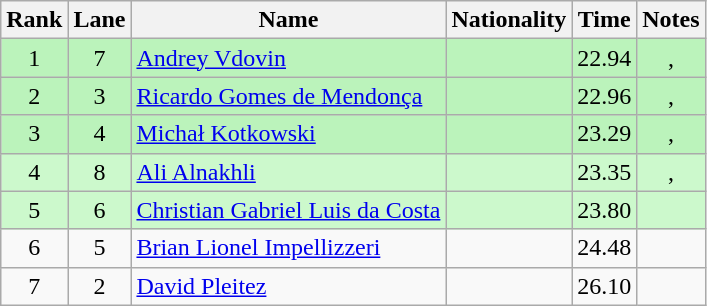<table class="wikitable sortable" style="text-align:center">
<tr>
<th>Rank</th>
<th>Lane</th>
<th>Name</th>
<th>Nationality</th>
<th>Time</th>
<th>Notes</th>
</tr>
<tr bgcolor=bbf3bb>
<td>1</td>
<td>7</td>
<td align="left"><a href='#'>Andrey Vdovin</a></td>
<td align="left"></td>
<td>22.94</td>
<td>, </td>
</tr>
<tr bgcolor=bbf3bb>
<td>2</td>
<td>3</td>
<td align="left"><a href='#'>Ricardo Gomes de Mendonça</a></td>
<td align="left"></td>
<td>22.96</td>
<td>, </td>
</tr>
<tr bgcolor=bbf3bb>
<td>3</td>
<td>4</td>
<td align="left"><a href='#'>Michał Kotkowski</a></td>
<td align="left"></td>
<td>23.29</td>
<td>, </td>
</tr>
<tr bgcolor=ccf9cc>
<td>4</td>
<td>8</td>
<td align="left"><a href='#'>Ali Alnakhli</a></td>
<td align="left"></td>
<td>23.35</td>
<td>, </td>
</tr>
<tr bgcolor=ccf9cc>
<td>5</td>
<td>6</td>
<td align="left"><a href='#'>Christian Gabriel Luis da Costa</a></td>
<td align="left"></td>
<td>23.80</td>
<td></td>
</tr>
<tr>
<td>6</td>
<td>5</td>
<td align="left"><a href='#'>Brian Lionel Impellizzeri</a></td>
<td align="left"></td>
<td>24.48</td>
<td></td>
</tr>
<tr>
<td>7</td>
<td>2</td>
<td align="left"><a href='#'>David Pleitez</a></td>
<td align="left"></td>
<td>26.10</td>
<td></td>
</tr>
</table>
